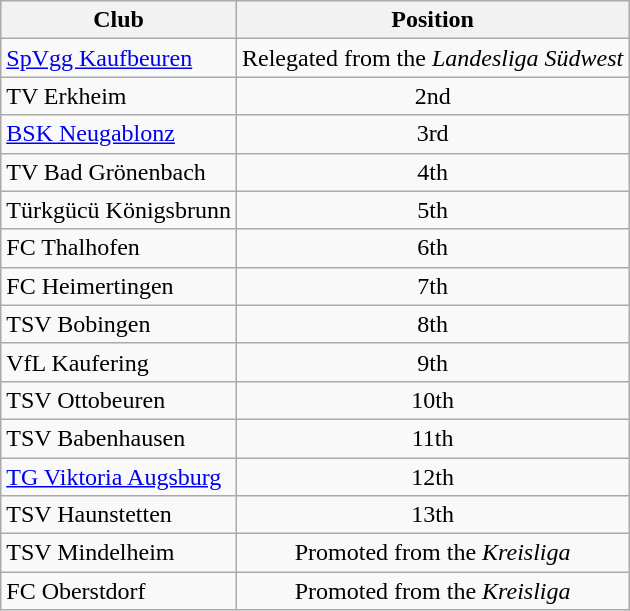<table class="wikitable sortable" style="text-align:center">
<tr>
<th>Club</th>
<th>Position</th>
</tr>
<tr>
<td style="text-align:left;"><a href='#'>SpVgg Kaufbeuren</a></td>
<td>Relegated from the <em>Landesliga Südwest</em></td>
</tr>
<tr>
<td style="text-align:left;">TV Erkheim</td>
<td>2nd</td>
</tr>
<tr>
<td style="text-align:left;"><a href='#'>BSK Neugablonz</a></td>
<td>3rd</td>
</tr>
<tr>
<td style="text-align:left;">TV Bad Grönenbach</td>
<td>4th</td>
</tr>
<tr>
<td style="text-align:left;">Türkgücü Königsbrunn</td>
<td>5th</td>
</tr>
<tr>
<td style="text-align:left;">FC Thalhofen</td>
<td>6th</td>
</tr>
<tr>
<td style="text-align:left;">FC Heimertingen</td>
<td>7th</td>
</tr>
<tr>
<td style="text-align:left;">TSV Bobingen</td>
<td>8th</td>
</tr>
<tr>
<td style="text-align:left;">VfL Kaufering</td>
<td>9th</td>
</tr>
<tr>
<td style="text-align:left;">TSV Ottobeuren</td>
<td>10th</td>
</tr>
<tr>
<td style="text-align:left;">TSV Babenhausen</td>
<td>11th</td>
</tr>
<tr>
<td style="text-align:left;"><a href='#'>TG Viktoria Augsburg</a></td>
<td>12th</td>
</tr>
<tr>
<td style="text-align:left;">TSV Haunstetten</td>
<td>13th</td>
</tr>
<tr>
<td style="text-align:left;">TSV Mindelheim</td>
<td>Promoted from the <em>Kreisliga</em></td>
</tr>
<tr>
<td style="text-align:left;">FC Oberstdorf</td>
<td>Promoted from the <em>Kreisliga</em></td>
</tr>
</table>
